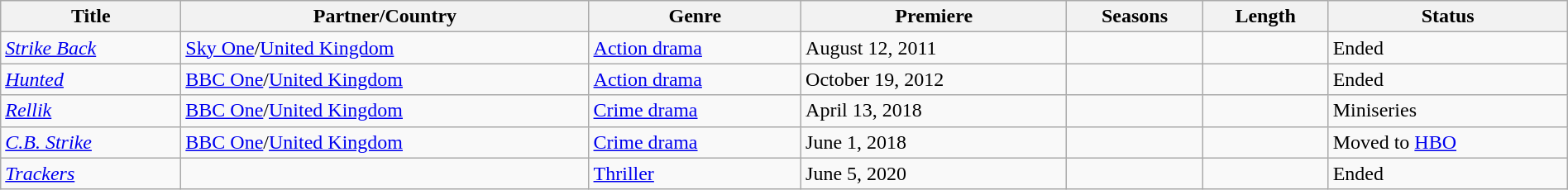<table class="wikitable sortable" style="width:100%;">
<tr>
<th>Title</th>
<th>Partner/Country</th>
<th>Genre</th>
<th>Premiere</th>
<th>Seasons</th>
<th>Length</th>
<th>Status</th>
</tr>
<tr>
<td><em><a href='#'>Strike Back</a></em></td>
<td><a href='#'>Sky One</a>/<a href='#'>United Kingdom</a></td>
<td><a href='#'>Action drama</a></td>
<td>August 12, 2011  </td>
<td></td>
<td></td>
<td>Ended</td>
</tr>
<tr>
<td><em><a href='#'>Hunted</a></em></td>
<td><a href='#'>BBC One</a>/<a href='#'>United Kingdom</a></td>
<td><a href='#'>Action drama</a></td>
<td>October 19, 2012</td>
<td></td>
<td></td>
<td>Ended</td>
</tr>
<tr>
<td><em><a href='#'>Rellik</a></em></td>
<td><a href='#'>BBC One</a>/<a href='#'>United Kingdom</a></td>
<td><a href='#'>Crime drama</a></td>
<td>April 13, 2018</td>
<td></td>
<td></td>
<td>Miniseries</td>
</tr>
<tr>
<td><em><a href='#'>C.B. Strike</a></em></td>
<td><a href='#'>BBC One</a>/<a href='#'>United Kingdom</a></td>
<td><a href='#'>Crime drama</a></td>
<td>June 1, 2018</td>
<td></td>
<td></td>
<td>Moved to <a href='#'>HBO</a></td>
</tr>
<tr>
<td><em><a href='#'>Trackers</a></em></td>
<td></td>
<td><a href='#'>Thriller</a></td>
<td>June 5, 2020</td>
<td></td>
<td></td>
<td>Ended</td>
</tr>
</table>
